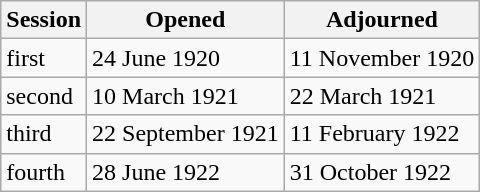<table class="wikitable">
<tr>
<th>Session</th>
<th>Opened</th>
<th>Adjourned</th>
</tr>
<tr>
<td>first</td>
<td>24 June 1920</td>
<td>11 November 1920</td>
</tr>
<tr>
<td>second</td>
<td>10 March 1921</td>
<td>22 March 1921</td>
</tr>
<tr>
<td>third</td>
<td>22 September 1921</td>
<td>11 February 1922</td>
</tr>
<tr>
<td>fourth</td>
<td>28 June 1922</td>
<td>31 October 1922</td>
</tr>
</table>
